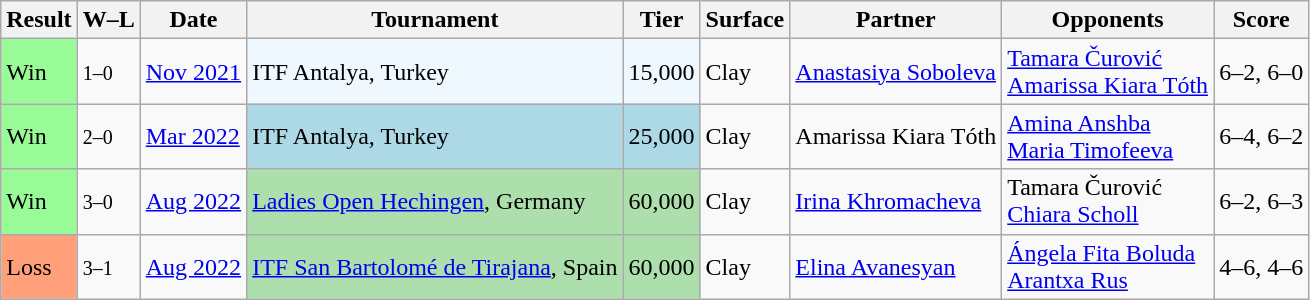<table class="sortable wikitable">
<tr>
<th>Result</th>
<th class="unsortable">W–L</th>
<th>Date</th>
<th>Tournament</th>
<th>Tier</th>
<th>Surface</th>
<th>Partner</th>
<th>Opponents</th>
<th class="unsortable">Score</th>
</tr>
<tr>
<td bgcolor=98fb98>Win</td>
<td><small>1–0</small></td>
<td><a href='#'>Nov 2021</a></td>
<td style="background:#f0f8ff;">ITF Antalya, Turkey</td>
<td style="background:#f0f8ff;">15,000</td>
<td>Clay</td>
<td> <a href='#'>Anastasiya Soboleva</a></td>
<td> <a href='#'>Tamara Čurović</a> <br>  <a href='#'>Amarissa Kiara Tóth</a></td>
<td>6–2, 6–0</td>
</tr>
<tr>
<td bgcolor=98fb98>Win</td>
<td><small>2–0</small></td>
<td><a href='#'>Mar 2022</a></td>
<td style="background:lightblue;">ITF Antalya, Turkey</td>
<td style="background:lightblue;">25,000</td>
<td>Clay</td>
<td> Amarissa Kiara Tóth</td>
<td> <a href='#'>Amina Anshba</a> <br>  <a href='#'>Maria Timofeeva</a></td>
<td>6–4, 6–2</td>
</tr>
<tr>
<td bgcolor=98fb98>Win</td>
<td><small>3–0</small></td>
<td><a href='#'>Aug 2022</a></td>
<td style="background:#addfad;"><a href='#'>Ladies Open Hechingen</a>, Germany</td>
<td style="background:#addfad;">60,000</td>
<td>Clay</td>
<td> <a href='#'>Irina Khromacheva</a></td>
<td> Tamara Čurović <br>  <a href='#'>Chiara Scholl</a></td>
<td>6–2, 6–3</td>
</tr>
<tr>
<td bgcolor=ffa07a>Loss</td>
<td><small>3–1</small></td>
<td><a href='#'>Aug 2022</a></td>
<td style="background:#addfad;"><a href='#'>ITF San Bartolomé de Tirajana</a>, Spain</td>
<td style="background:#addfad;">60,000</td>
<td>Clay</td>
<td> <a href='#'>Elina Avanesyan</a></td>
<td> <a href='#'>Ángela Fita Boluda</a> <br>  <a href='#'>Arantxa Rus</a></td>
<td>4–6, 4–6</td>
</tr>
</table>
